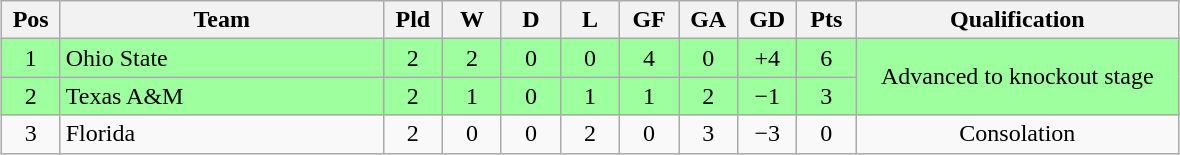<table class="wikitable" style="text-align:center; margin: 1em auto">
<tr>
<th style="width:2em">Pos</th>
<th style="width:13em">Team</th>
<th style="width:2em">Pld</th>
<th style="width:2em">W</th>
<th style="width:2em">D</th>
<th style="width:2em">L</th>
<th style="width:2em">GF</th>
<th style="width:2em">GA</th>
<th style="width:2em">GD</th>
<th style="width:2em">Pts</th>
<th style="width:13em">Qualification</th>
</tr>
<tr bgcolor="#9eff9e">
<td>1</td>
<td style="text-align:left">Ohio State</td>
<td>2</td>
<td>2</td>
<td>0</td>
<td>0</td>
<td>4</td>
<td>0</td>
<td>+4</td>
<td>6</td>
<td rowspan="2">Advanced to knockout stage</td>
</tr>
<tr bgcolor="#9eff9e">
<td>2</td>
<td style="text-align:left">Texas A&M</td>
<td>2</td>
<td>1</td>
<td>0</td>
<td>1</td>
<td>1</td>
<td>2</td>
<td>−1</td>
<td>3</td>
</tr>
<tr>
<td>3</td>
<td style="text-align:left">Florida</td>
<td>2</td>
<td>0</td>
<td>0</td>
<td>2</td>
<td>0</td>
<td>3</td>
<td>−3</td>
<td>0</td>
<td>Consolation</td>
</tr>
</table>
